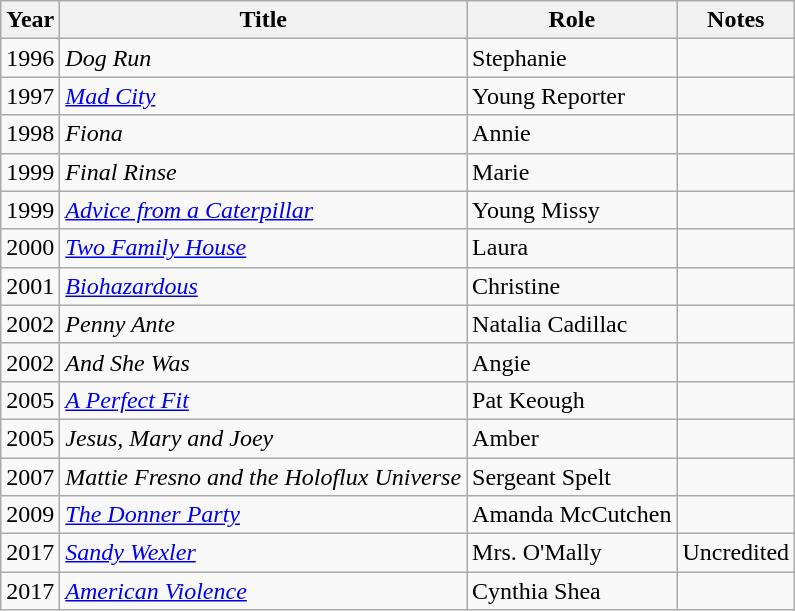<table class="wikitable sortable">
<tr>
<th>Year</th>
<th>Title</th>
<th>Role</th>
<th>Notes</th>
</tr>
<tr>
<td>1996</td>
<td><em>Dog Run</em></td>
<td>Stephanie</td>
<td></td>
</tr>
<tr>
<td>1997</td>
<td><a href='#'><em>Mad City</em></a></td>
<td>Young Reporter</td>
<td></td>
</tr>
<tr>
<td>1998</td>
<td><em>Fiona</em></td>
<td>Annie</td>
<td></td>
</tr>
<tr>
<td>1999</td>
<td><em>Final Rinse</em></td>
<td>Marie</td>
<td></td>
</tr>
<tr>
<td>1999</td>
<td><em><a href='#'>Advice from a Caterpillar</a></em></td>
<td>Young Missy</td>
<td></td>
</tr>
<tr>
<td>2000</td>
<td><em><a href='#'>Two Family House</a></em></td>
<td>Laura</td>
<td></td>
</tr>
<tr>
<td>2001</td>
<td><em><a href='#'>Biohazardous</a></em></td>
<td>Christine</td>
<td></td>
</tr>
<tr>
<td>2002</td>
<td><em>Penny Ante</em></td>
<td>Natalia Cadillac</td>
<td></td>
</tr>
<tr>
<td>2002</td>
<td><em>And She Was</em></td>
<td>Angie</td>
<td></td>
</tr>
<tr>
<td>2005</td>
<td><a href='#'><em>A Perfect Fit</em></a></td>
<td>Pat Keough</td>
<td></td>
</tr>
<tr>
<td>2005</td>
<td><em>Jesus, Mary and Joey</em></td>
<td>Amber</td>
<td></td>
</tr>
<tr>
<td>2007</td>
<td><em>Mattie Fresno and the Holoflux Universe</em></td>
<td>Sergeant Spelt</td>
<td></td>
</tr>
<tr>
<td>2009</td>
<td><a href='#'><em>The Donner Party</em></a></td>
<td>Amanda McCutchen</td>
<td></td>
</tr>
<tr>
<td>2017</td>
<td><em><a href='#'>Sandy Wexler</a></em></td>
<td>Mrs. O'Mally</td>
<td>Uncredited</td>
</tr>
<tr>
<td>2017</td>
<td><em><a href='#'>American Violence</a></em></td>
<td>Cynthia Shea</td>
<td></td>
</tr>
</table>
